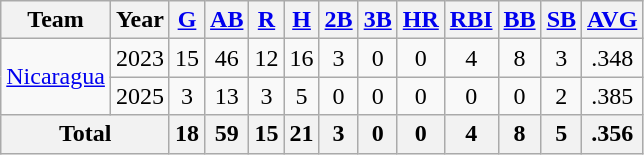<table class="wikitable sortable" style="text-align:center">
<tr>
<th>Team</th>
<th>Year</th>
<th><a href='#'>G</a></th>
<th><a href='#'>AB</a></th>
<th><a href='#'>R</a></th>
<th><a href='#'>H</a></th>
<th><a href='#'>2B</a></th>
<th><a href='#'>3B</a></th>
<th><a href='#'>HR</a></th>
<th><a href='#'>RBI</a></th>
<th><a href='#'>BB</a></th>
<th><a href='#'>SB</a></th>
<th><a href='#'>AVG</a></th>
</tr>
<tr>
<td rowspan=2><a href='#'>Nicaragua</a></td>
<td>2023</td>
<td>15</td>
<td>46</td>
<td>12</td>
<td>16</td>
<td>3</td>
<td>0</td>
<td>0</td>
<td>4</td>
<td>8</td>
<td>3</td>
<td>.348</td>
</tr>
<tr>
<td>2025</td>
<td>3</td>
<td>13</td>
<td>3</td>
<td>5</td>
<td>0</td>
<td>0</td>
<td>0</td>
<td>0</td>
<td>0</td>
<td>2</td>
<td>.385</td>
</tr>
<tr>
<th colspan=2>Total</th>
<th>18</th>
<th>59</th>
<th>15</th>
<th>21</th>
<th>3</th>
<th>0</th>
<th>0</th>
<th>4</th>
<th>8</th>
<th>5</th>
<th>.356</th>
</tr>
</table>
